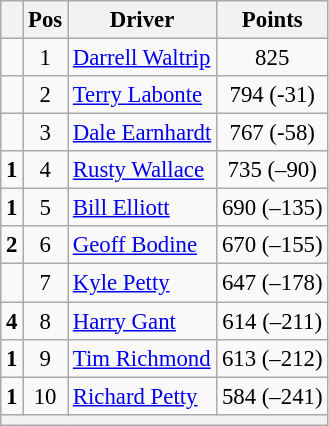<table class="wikitable" style="font-size: 95%;">
<tr>
<th></th>
<th>Pos</th>
<th>Driver</th>
<th>Points</th>
</tr>
<tr>
<td align="left"></td>
<td style="text-align:center;">1</td>
<td><a href='#'>Darrell Waltrip</a></td>
<td style="text-align:center;">825</td>
</tr>
<tr>
<td align="left"></td>
<td style="text-align:center;">2</td>
<td><a href='#'>Terry Labonte</a></td>
<td style="text-align:center;">794 (-31)</td>
</tr>
<tr>
<td align="left"></td>
<td style="text-align:center;">3</td>
<td><a href='#'>Dale Earnhardt</a></td>
<td style="text-align:center;">767 (-58)</td>
</tr>
<tr>
<td align="left">  <strong>1</strong></td>
<td style="text-align:center;">4</td>
<td><a href='#'>Rusty Wallace</a></td>
<td style="text-align:center;">735 (–90)</td>
</tr>
<tr>
<td align="left">  <strong>1</strong></td>
<td style="text-align:center;">5</td>
<td><a href='#'>Bill Elliott</a></td>
<td style="text-align:center;">690 (–135)</td>
</tr>
<tr>
<td align="left">  <strong>2</strong></td>
<td style="text-align:center;">6</td>
<td><a href='#'>Geoff Bodine</a></td>
<td style="text-align:center;">670 (–155)</td>
</tr>
<tr>
<td align="left"></td>
<td style="text-align:center;">7</td>
<td><a href='#'>Kyle Petty</a></td>
<td style="text-align:center;">647 (–178)</td>
</tr>
<tr>
<td align="left">  <strong>4</strong></td>
<td style="text-align:center;">8</td>
<td><a href='#'>Harry Gant</a></td>
<td style="text-align:center;">614 (–211)</td>
</tr>
<tr>
<td align="left">  <strong>1</strong></td>
<td style="text-align:center;">9</td>
<td><a href='#'>Tim Richmond</a></td>
<td style="text-align:center;">613 (–212)</td>
</tr>
<tr>
<td align="left">  <strong>1</strong></td>
<td style="text-align:center;">10</td>
<td><a href='#'>Richard Petty</a></td>
<td style="text-align:center;">584 (–241)</td>
</tr>
<tr class="sortbottom">
<th colspan="9"></th>
</tr>
</table>
